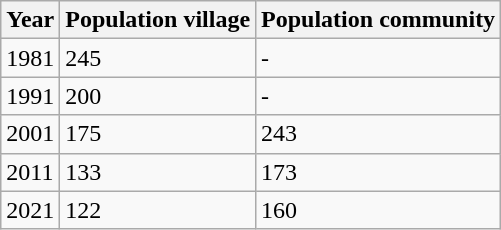<table class="wikitable">
<tr>
<th>Year</th>
<th>Population village</th>
<th>Population community</th>
</tr>
<tr>
<td>1981</td>
<td>245</td>
<td>-</td>
</tr>
<tr>
<td>1991</td>
<td>200</td>
<td>-</td>
</tr>
<tr>
<td>2001</td>
<td>175</td>
<td>243</td>
</tr>
<tr>
<td>2011</td>
<td>133</td>
<td>173</td>
</tr>
<tr>
<td>2021</td>
<td>122</td>
<td>160</td>
</tr>
</table>
